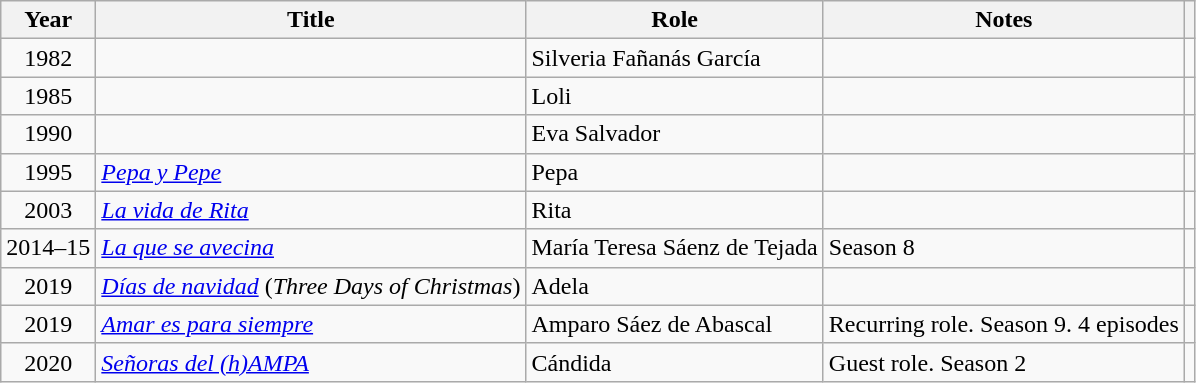<table class="wikitable sortable">
<tr>
<th>Year</th>
<th>Title</th>
<th>Role</th>
<th class="unsortable">Notes</th>
<th></th>
</tr>
<tr>
<td align = "center">1982</td>
<td><em></em></td>
<td>Silveria Fañanás García</td>
<td></td>
<td align = "center"></td>
</tr>
<tr>
<td align = "center">1985</td>
<td><em></em></td>
<td>Loli</td>
<td></td>
<td align = "center"></td>
</tr>
<tr>
<td align = "center">1990</td>
<td><em></em></td>
<td>Eva Salvador</td>
<td></td>
<td align = "center"></td>
</tr>
<tr>
<td align = "center">1995</td>
<td><em><a href='#'>Pepa y Pepe</a></em></td>
<td>Pepa</td>
<td></td>
<td align = "center"></td>
</tr>
<tr>
<td align = "center">2003</td>
<td><em><a href='#'>La vida de Rita</a></em></td>
<td>Rita</td>
<td></td>
<td align = "center"></td>
</tr>
<tr>
<td align = "center">2014–15</td>
<td><em><a href='#'>La que se avecina</a></em></td>
<td>María Teresa Sáenz de Tejada</td>
<td>Season 8</td>
<td align = "center"></td>
</tr>
<tr>
<td align = "center">2019</td>
<td><em><a href='#'>Días de navidad</a></em> (<em>Three Days of Christmas</em>)</td>
<td>Adela</td>
<td></td>
<td align = "center"></td>
</tr>
<tr>
<td align = "center">2019</td>
<td><em><a href='#'>Amar es para siempre</a></em></td>
<td>Amparo Sáez de Abascal</td>
<td>Recurring role. Season 9. 4 episodes</td>
<td align = "center"></td>
</tr>
<tr>
<td align = "center">2020</td>
<td><em><a href='#'>Señoras del (h)AMPA</a></em></td>
<td>Cándida</td>
<td>Guest role. Season 2</td>
<td align = "center"></td>
</tr>
</table>
